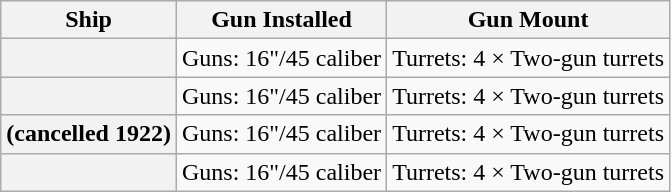<table class="wikitable plainrowheaders">
<tr>
<th scope="col">Ship</th>
<th scope="col">Gun Installed</th>
<th scope="col">Gun Mount</th>
</tr>
<tr>
<th scope="row"></th>
<td>Guns: 16"/45 caliber</td>
<td>Turrets: 4 × Two-gun turrets</td>
</tr>
<tr>
<th scope="row"></th>
<td>Guns: 16"/45 caliber</td>
<td>Turrets: 4 × Two-gun turrets</td>
</tr>
<tr>
<th scope="row"> (cancelled 1922)</th>
<td>Guns: 16"/45 caliber</td>
<td>Turrets: 4 × Two-gun turrets</td>
</tr>
<tr>
<th scope="row"></th>
<td>Guns: 16"/45 caliber</td>
<td>Turrets: 4 × Two-gun turrets</td>
</tr>
</table>
